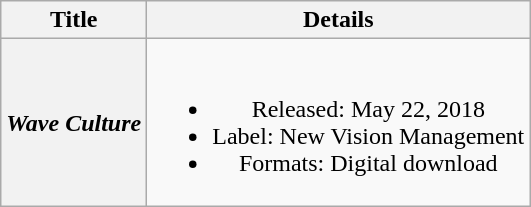<table class="wikitable plainrowheaders" style="text-align:center;">
<tr>
<th scope="col">Title</th>
<th scope="col">Details</th>
</tr>
<tr>
<th scope="row"><em>Wave Culture</em></th>
<td><br><ul><li>Released: May 22, 2018</li><li>Label: New Vision Management</li><li>Formats: Digital download</li></ul></td>
</tr>
</table>
